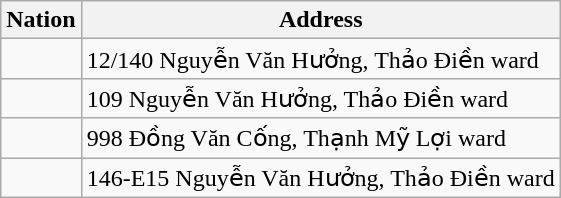<table class="wikitable sortable">
<tr>
<th>Nation</th>
<th>Address</th>
</tr>
<tr>
<td></td>
<td>12/140 Nguyễn Văn Hưởng, Thảo Điền ward</td>
</tr>
<tr>
<td></td>
<td>109 Nguyễn Văn Hưởng, Thảo Điền ward</td>
</tr>
<tr>
<td></td>
<td>998 Đồng Văn Cống, Thạnh Mỹ Lợi ward</td>
</tr>
<tr>
<td></td>
<td>146-E15 Nguyễn Văn Hưởng, Thảo Điền ward</td>
</tr>
</table>
